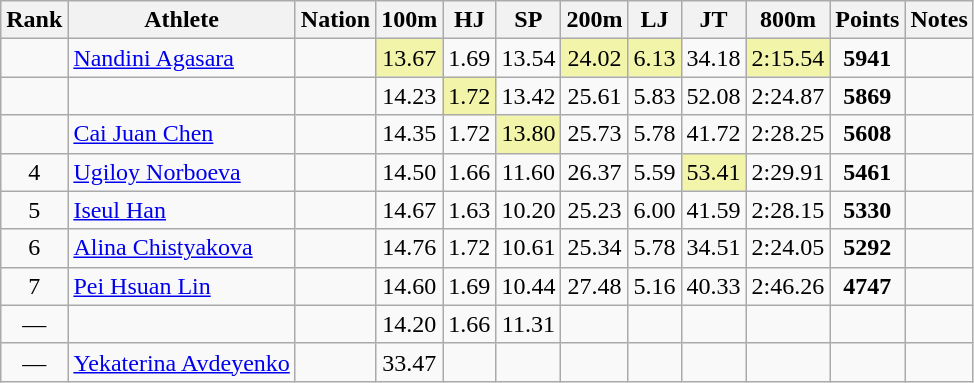<table class="wikitable sortable" style=" text-align:center;">
<tr>
<th scope="col" style="width: 10px;">Rank</th>
<th scope="col">Athlete</th>
<th scope="col">Nation</th>
<th scope="col">100m</th>
<th scope="col">HJ</th>
<th scope="col">SP</th>
<th scope="col">200m</th>
<th scope="col">LJ</th>
<th scope="col">JT</th>
<th scope="col">800m</th>
<th scope="col">Points</th>
<th scope="col">Notes</th>
</tr>
<tr>
<td></td>
<td align=left><a href='#'>Nandini Agasara</a></td>
<td align=left></td>
<td bgcolor=#F2F5A9>13.67</td>
<td>1.69</td>
<td>13.54</td>
<td bgcolor=#F2F5A9>24.02</td>
<td bgcolor=#F2F5A9>6.13<br> </td>
<td>34.18</td>
<td bgcolor=#F2F5A9>2:15.54</td>
<td><strong>5941</strong></td>
<td></td>
</tr>
<tr>
<td></td>
<td align=left></td>
<td align=left></td>
<td>14.23</td>
<td bgcolor=#F2F5A9>1.72</td>
<td>13.42</td>
<td>25.61</td>
<td>5.83<br> </td>
<td>52.08</td>
<td>2:24.87</td>
<td><strong>5869</strong></td>
<td></td>
</tr>
<tr>
<td></td>
<td align=left><a href='#'>Cai Juan Chen</a></td>
<td align=left></td>
<td>14.35</td>
<td>1.72</td>
<td bgcolor=#F2F5A9>13.80</td>
<td>25.73</td>
<td>5.78<br> </td>
<td>41.72</td>
<td>2:28.25</td>
<td><strong>5608</strong></td>
<td></td>
</tr>
<tr>
<td>4</td>
<td align=left><a href='#'>Ugiloy Norboeva</a></td>
<td align=left></td>
<td>14.50</td>
<td>1.66</td>
<td>11.60</td>
<td>26.37</td>
<td>5.59<br> </td>
<td bgcolor=#F2F5A9>53.41</td>
<td>2:29.91</td>
<td><strong>5461</strong></td>
<td></td>
</tr>
<tr>
<td>5</td>
<td align=left><a href='#'>Iseul Han</a></td>
<td align=left></td>
<td>14.67</td>
<td>1.63</td>
<td>10.20</td>
<td>25.23</td>
<td>6.00<br> </td>
<td>41.59</td>
<td>2:28.15</td>
<td><strong>5330</strong></td>
<td></td>
</tr>
<tr>
<td>6</td>
<td align=left><a href='#'>Alina Chistyakova</a></td>
<td align=left></td>
<td>14.76</td>
<td>1.72</td>
<td>10.61</td>
<td>25.34</td>
<td>5.78<br> </td>
<td>34.51</td>
<td>2:24.05</td>
<td><strong>5292</strong></td>
<td></td>
</tr>
<tr>
<td>7</td>
<td align=left><a href='#'>Pei Hsuan Lin</a></td>
<td align=left></td>
<td>14.60</td>
<td>1.69</td>
<td>10.44</td>
<td>27.48</td>
<td>5.16<br> </td>
<td>40.33</td>
<td>2:46.26</td>
<td><strong>4747</strong></td>
<td></td>
</tr>
<tr>
<td>—</td>
<td align=left></td>
<td align=left></td>
<td>14.20</td>
<td>1.66</td>
<td>11.31</td>
<td></td>
<td></td>
<td></td>
<td></td>
<td><strong></strong></td>
<td></td>
</tr>
<tr>
<td>—</td>
<td align=left><a href='#'>Yekaterina Avdeyenko</a></td>
<td align=left></td>
<td>33.47</td>
<td></td>
<td></td>
<td></td>
<td></td>
<td></td>
<td></td>
<td><strong></strong></td>
<td></td>
</tr>
</table>
